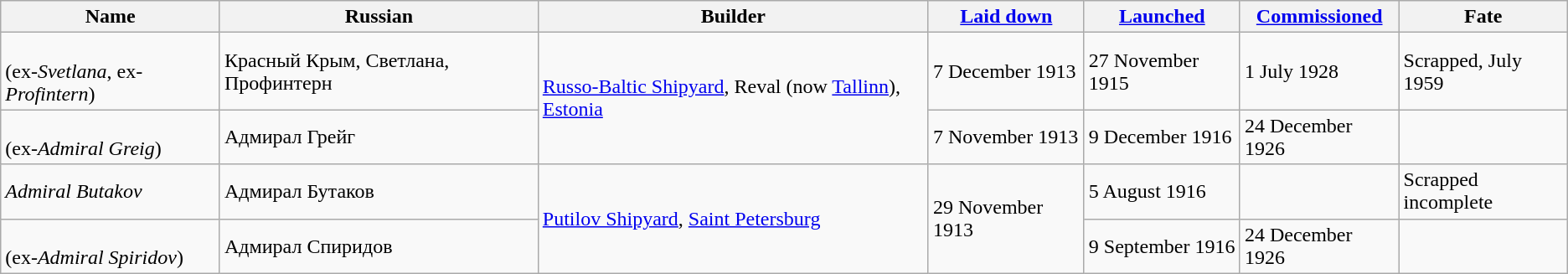<table class="wikitable plainrowheaders">
<tr>
<th scope="col">Name</th>
<th scope="col">Russian</th>
<th scope="col">Builder</th>
<th scope="col"><a href='#'>Laid down</a></th>
<th scope="col"><a href='#'>Launched</a></th>
<th scope="col"><a href='#'>Commissioned</a></th>
<th scope="col">Fate</th>
</tr>
<tr>
<td scope="row"><br>(ex-<em>Svetlana</em>, ex-<em>Profintern</em>)</td>
<td>Красный Крым, Светлана, Профинтерн</td>
<td rowspan=2><a href='#'>Russo-Baltic Shipyard</a>, Reval (now <a href='#'>Tallinn</a>), <a href='#'>Estonia</a></td>
<td>7 December 1913</td>
<td>27 November 1915</td>
<td>1 July 1928</td>
<td>Scrapped, July 1959</td>
</tr>
<tr>
<td scope="row"><br>(ex-<em>Admiral Greig</em>)</td>
<td>Адмирал Грейг</td>
<td>7 November 1913</td>
<td>9 December 1916</td>
<td>24 December 1926</td>
<td></td>
</tr>
<tr>
<td scope="row"><em>Admiral Butakov</em></td>
<td>Адмирал Бутаков</td>
<td rowspan=2><a href='#'>Putilov Shipyard</a>, <a href='#'>Saint Petersburg</a></td>
<td rowspan=2>29 November 1913</td>
<td>5 August 1916</td>
<td></td>
<td>Scrapped incomplete</td>
</tr>
<tr>
<td scope="row"><br>(ex-<em>Admiral Spiridov</em>)</td>
<td>Адмирал Спиридов</td>
<td>9 September 1916</td>
<td>24 December 1926</td>
<td></td>
</tr>
</table>
